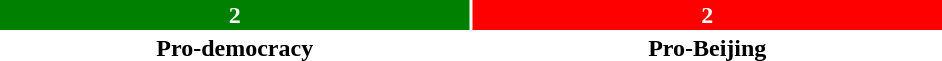<table style="width:50%; text-align:center;">
<tr style="color:white;">
<td style="background:green; width:50%;"><strong>2</strong></td>
<td style="background:red; width:50%;"><strong>2</strong></td>
</tr>
<tr>
<td><span><strong>Pro-democracy</strong></span></td>
<td><span><strong>Pro-Beijing</strong></span></td>
</tr>
</table>
